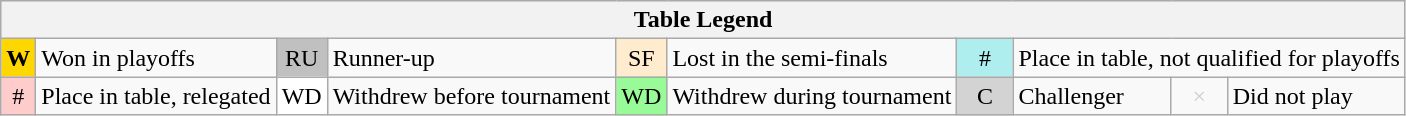<table class="wikitable" style="font-size:100%;">
<tr style="background:#efefef;">
<th colspan="10">Table Legend</th>
</tr>
<tr>
<td style="text-align:center; background:gold"><strong>W</strong></td>
<td>Won in playoffs</td>
<td style="text-align:center; background:silver;">RU</td>
<td>Runner-up</td>
<td style="text-align:center; background:#ffebcd;">SF</td>
<td>Lost in the semi-finals</td>
<td style="text-align:center; background:#afeeee;">#</td>
<td colspan="3">Place in table, not qualified for playoffs</td>
</tr>
<tr>
<td style="text-align:center; background:#ffcccc;">#</td>
<td>Place in table, relegated</td>
<td style="background:white;">WD</td>
<td>Withdrew before tournament</td>
<td style="background:PaleGreen;">WD</td>
<td>Withdrew during tournament</td>
<td style="background:#D3D3D3; text-align:center; width:30px;">C</td>
<td>Challenger</td>
<td style="color:#ccc; text-align:center; width:30px;">×</td>
<td>Did not play</td>
</tr>
</table>
